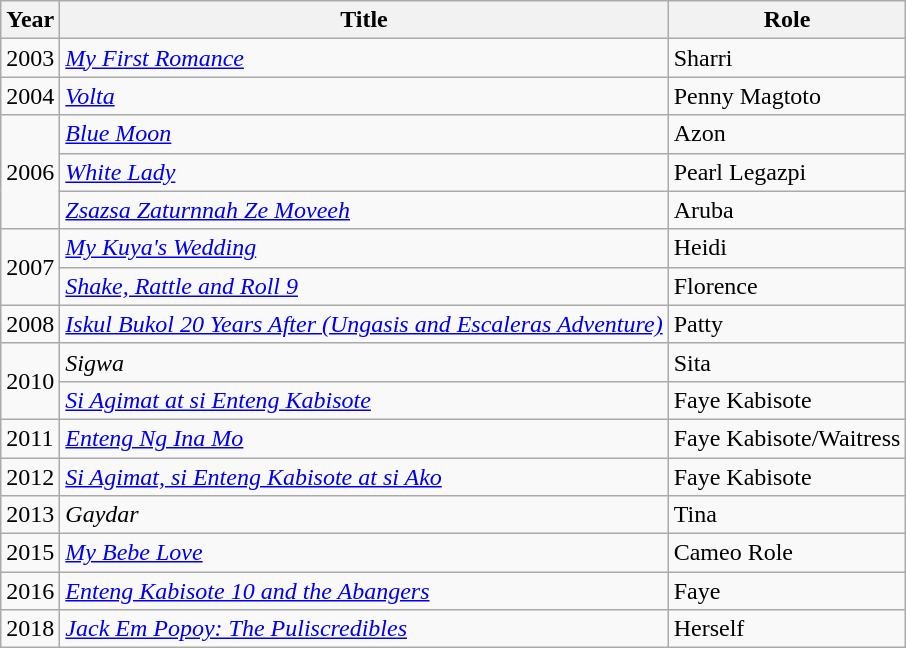<table class="wikitable sortable">
<tr>
<th>Year</th>
<th>Title</th>
<th>Role</th>
</tr>
<tr>
<td>2003</td>
<td><em><a href='#'>My First Romance</a></em></td>
<td>Sharri</td>
</tr>
<tr>
<td>2004</td>
<td><em><a href='#'>Volta</a></em></td>
<td>Penny Magtoto</td>
</tr>
<tr>
<td rowspan=3>2006</td>
<td><em><a href='#'>Blue Moon</a> </em></td>
<td>Azon</td>
</tr>
<tr>
<td><em><a href='#'>White Lady</a></em></td>
<td>Pearl Legazpi</td>
</tr>
<tr>
<td><em><a href='#'>Zsazsa Zaturnnah Ze Moveeh</a></em></td>
<td>Aruba</td>
</tr>
<tr>
<td rowspan=2>2007</td>
<td><em><a href='#'>My Kuya's Wedding</a></em></td>
<td>Heidi</td>
</tr>
<tr>
<td><em><a href='#'>Shake, Rattle and Roll 9</a></em></td>
<td>Florence</td>
</tr>
<tr>
<td>2008</td>
<td><em><a href='#'>Iskul Bukol 20 Years After (Ungasis and Escaleras Adventure)</a></em></td>
<td>Patty</td>
</tr>
<tr>
<td rowspan=2>2010</td>
<td><em>Sigwa</em></td>
<td>Sita</td>
</tr>
<tr>
<td><em><a href='#'>Si Agimat at si Enteng Kabisote</a></em></td>
<td>Faye Kabisote</td>
</tr>
<tr>
<td>2011</td>
<td><em><a href='#'>Enteng Ng Ina Mo</a></em></td>
<td>Faye Kabisote/Waitress</td>
</tr>
<tr>
<td>2012</td>
<td><em><a href='#'>Si Agimat, si Enteng Kabisote at si Ako</a></em></td>
<td>Faye Kabisote</td>
</tr>
<tr>
<td>2013</td>
<td><em>Gaydar</em></td>
<td>Tina</td>
</tr>
<tr>
<td>2015</td>
<td><em><a href='#'>My Bebe Love</a></em></td>
<td>Cameo Role</td>
</tr>
<tr>
<td>2016</td>
<td><em><a href='#'>Enteng Kabisote 10 and the Abangers</a></em></td>
<td>Faye</td>
</tr>
<tr>
<td>2018</td>
<td><em><a href='#'>Jack Em Popoy: The Puliscredibles</a></em></td>
<td>Herself</td>
</tr>
</table>
